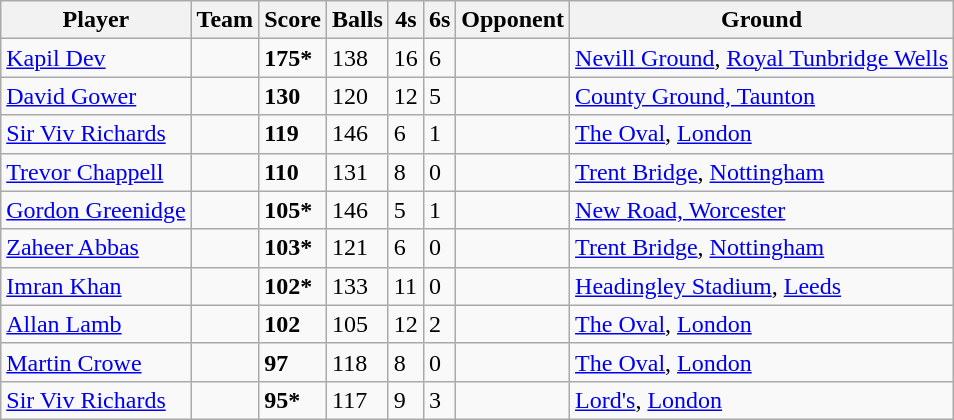<table class="wikitable sortable">
<tr>
<th>Player</th>
<th>Team</th>
<th>Score</th>
<th>Balls</th>
<th>4s</th>
<th>6s</th>
<th>Opponent</th>
<th>Ground</th>
</tr>
<tr>
<td><a href='#'>Kapil Dev</a></td>
<td></td>
<td><strong>175*</strong></td>
<td>138</td>
<td>16</td>
<td>6</td>
<td></td>
<td><a href='#'>Nevill Ground</a>, <a href='#'>Royal Tunbridge Wells</a></td>
</tr>
<tr>
<td><a href='#'>David Gower</a></td>
<td></td>
<td><strong>130</strong></td>
<td>120</td>
<td>12</td>
<td>5</td>
<td></td>
<td><a href='#'>County Ground, Taunton</a></td>
</tr>
<tr>
<td><a href='#'>Sir Viv Richards</a></td>
<td></td>
<td><strong>119</strong></td>
<td>146</td>
<td>6</td>
<td>1</td>
<td></td>
<td><a href='#'>The Oval</a>, <a href='#'>London</a></td>
</tr>
<tr>
<td><a href='#'>Trevor Chappell</a></td>
<td></td>
<td><strong>110</strong></td>
<td>131</td>
<td>8</td>
<td>0</td>
<td></td>
<td><a href='#'>Trent Bridge</a>, <a href='#'>Nottingham</a></td>
</tr>
<tr>
<td><a href='#'>Gordon Greenidge</a></td>
<td></td>
<td><strong>105*</strong></td>
<td>146</td>
<td>5</td>
<td>1</td>
<td></td>
<td><a href='#'>New Road, Worcester</a></td>
</tr>
<tr>
<td><a href='#'>Zaheer Abbas</a></td>
<td></td>
<td><strong>103*</strong></td>
<td>121</td>
<td>6</td>
<td>0</td>
<td></td>
<td><a href='#'>Trent Bridge</a>, <a href='#'>Nottingham</a></td>
</tr>
<tr>
<td><a href='#'>Imran Khan</a></td>
<td></td>
<td><strong>102*</strong></td>
<td>133</td>
<td>11</td>
<td>0</td>
<td></td>
<td><a href='#'>Headingley Stadium</a>, <a href='#'>Leeds</a></td>
</tr>
<tr>
<td><a href='#'>Allan Lamb</a></td>
<td></td>
<td><strong>102</strong></td>
<td>105</td>
<td>12</td>
<td>2</td>
<td></td>
<td><a href='#'>The Oval</a>, <a href='#'>London</a></td>
</tr>
<tr>
<td><a href='#'>Martin Crowe</a></td>
<td></td>
<td><strong>97</strong></td>
<td>118</td>
<td>8</td>
<td>0</td>
<td></td>
<td><a href='#'>The Oval</a>, <a href='#'>London</a></td>
</tr>
<tr>
<td><a href='#'>Sir Viv Richards</a></td>
<td></td>
<td><strong>95*</strong></td>
<td>117</td>
<td>9</td>
<td>3</td>
<td></td>
<td><a href='#'>Lord's</a>, <a href='#'>London</a></td>
</tr>
</table>
